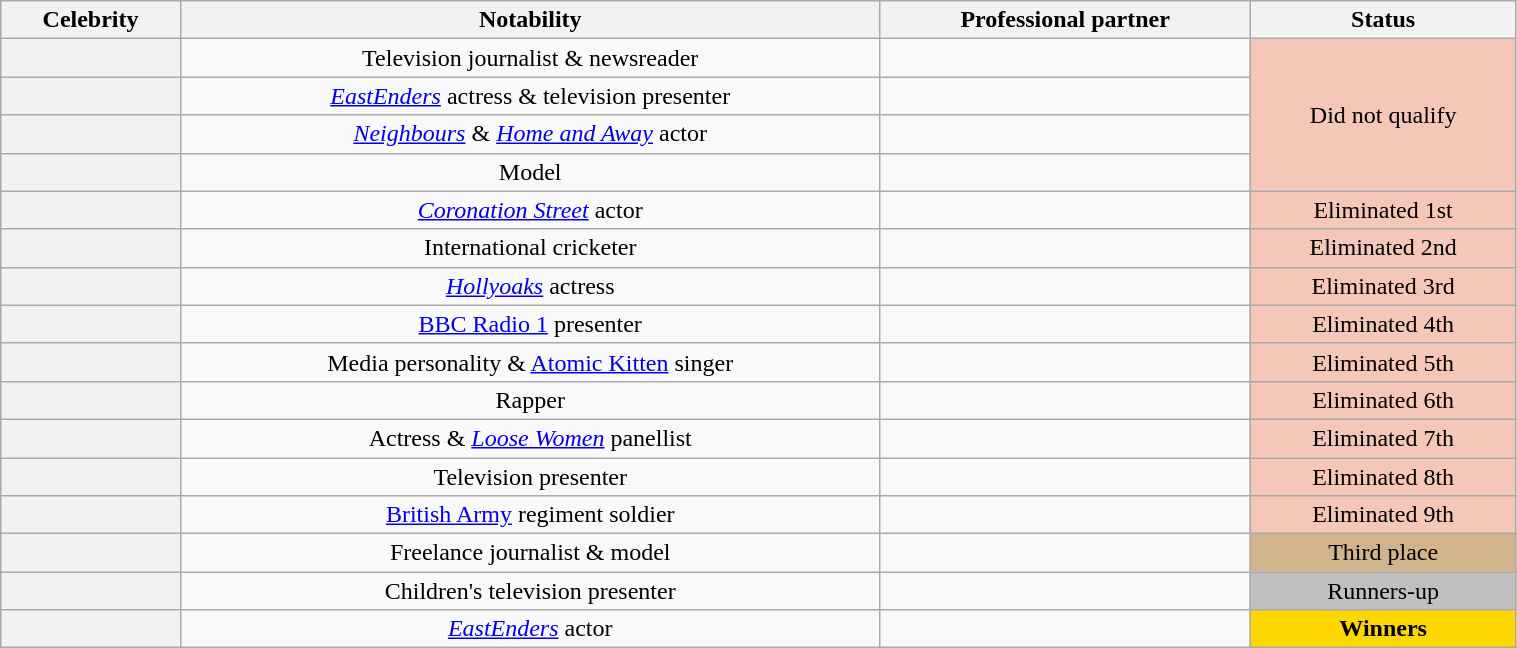<table class="wikitable sortable" style="text-align:center; width:80%">
<tr>
<th scope="col">Celebrity</th>
<th scope="col" class="unsortable">Notability</th>
<th scope="col">Professional partner</th>
<th scope="col">Status</th>
</tr>
<tr>
<th scope="row"></th>
<td>Television journalist & newsreader</td>
<td></td>
<td rowspan="4" bgcolor="f4c7b8">Did not qualify</td>
</tr>
<tr>
<th scope="row"></th>
<td><em><a href='#'>EastEnders</a></em> actress & television presenter</td>
<td></td>
</tr>
<tr>
<th scope="row"></th>
<td><em><a href='#'>Neighbours</a></em> & <em><a href='#'>Home and Away</a></em> actor</td>
<td></td>
</tr>
<tr>
<th scope="row"></th>
<td>Model</td>
<td></td>
</tr>
<tr>
<th scope="row"></th>
<td><em><a href='#'>Coronation Street</a></em> actor</td>
<td></td>
<td bgcolor="f4c7b8">Eliminated 1st</td>
</tr>
<tr>
<th scope="row"></th>
<td>International cricketer</td>
<td></td>
<td bgcolor="f4c7b8">Eliminated 2nd</td>
</tr>
<tr>
<th scope="row"></th>
<td><em><a href='#'>Hollyoaks</a></em> actress</td>
<td></td>
<td bgcolor="f4c7b8">Eliminated 3rd</td>
</tr>
<tr>
<th scope="row"></th>
<td><a href='#'>BBC Radio 1</a> presenter</td>
<td></td>
<td bgcolor="f4c7b8">Eliminated 4th</td>
</tr>
<tr>
<th scope="row"></th>
<td>Media personality & <a href='#'>Atomic Kitten</a> singer</td>
<td></td>
<td bgcolor="f4c7b8">Eliminated 5th</td>
</tr>
<tr>
<th scope="row"></th>
<td>Rapper</td>
<td></td>
<td bgcolor="f4c7b8">Eliminated 6th</td>
</tr>
<tr>
<th scope="row"></th>
<td>Actress & <em><a href='#'>Loose Women</a></em> panellist</td>
<td></td>
<td bgcolor="f4c7b8">Eliminated 7th</td>
</tr>
<tr>
<th scope="row"></th>
<td>Television presenter</td>
<td></td>
<td bgcolor="f4c7b8">Eliminated 8th</td>
</tr>
<tr>
<th scope="row"></th>
<td><a href='#'>British Army</a> regiment soldier</td>
<td></td>
<td bgcolor="f4c7b8">Eliminated 9th</td>
</tr>
<tr>
<th scope="row"></th>
<td>Freelance journalist & model</td>
<td></td>
<td bgcolor="tan">Third place</td>
</tr>
<tr>
<th scope="row"></th>
<td>Children's television presenter</td>
<td></td>
<td bgcolor="silver">Runners-up</td>
</tr>
<tr>
<th scope="row"></th>
<td><em><a href='#'>EastEnders</a></em> actor</td>
<td></td>
<td bgcolor="gold"><strong>Winners</strong></td>
</tr>
</table>
